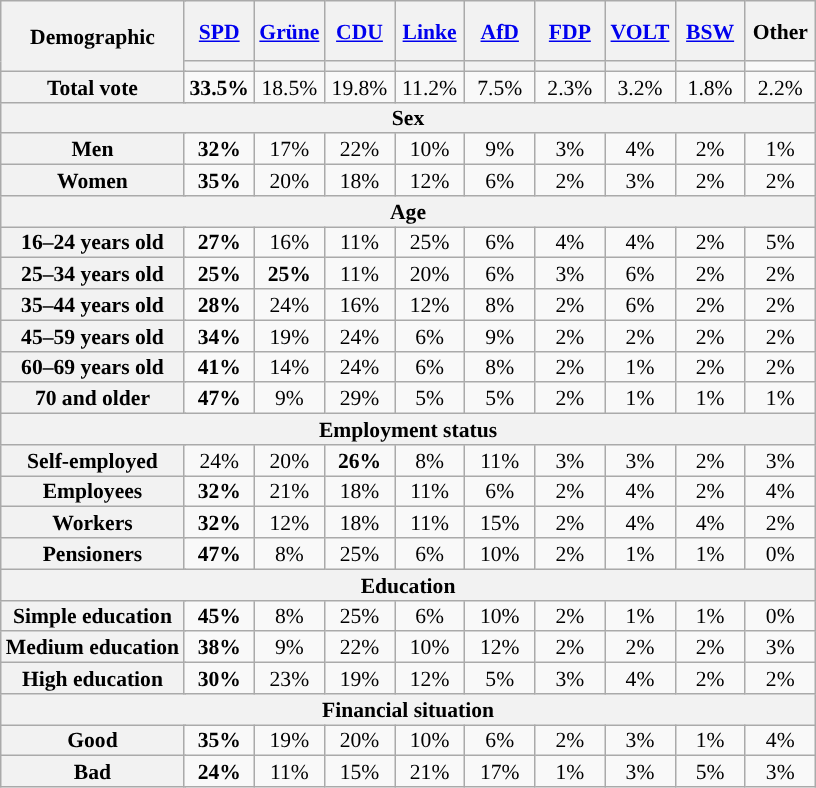<table class="wikitable sortable" style="text-align:center; font-size:90%; line-height:14px">
<tr style="height:40px;">
<th rowspan="2" colspan="2">Demographic</th>
<th class="unsortable" style="width:40px;"><a href='#'>SPD</a></th>
<th class="unsortable" style="width:40px;"><a href='#'>Grüne</a></th>
<th class="unsortable" style="width:40px;"><a href='#'>CDU</a></th>
<th class="unsortable" style="width:40px;"><a href='#'>Linke</a></th>
<th class="unsortable" style="width:40px;"><a href='#'>AfD</a></th>
<th class="unsortable" style="width:40px;"><a href='#'>FDP</a></th>
<th class="unsortable" style="width:40px;"><a href='#'>VOLT</a></th>
<th class="unsortable" style="width:40px;"><a href='#'>BSW</a></th>
<th class="unsortable" style="width:40px;">Other</th>
</tr>
<tr>
<th data-sort-type="number" style="background:"></th>
<th data-sort-type="number" style="background:"></th>
<th data-sort-type="number" style="background:"></th>
<th data-sort-type="number" style="background:"></th>
<th data-sort-type="number" style="background:"></th>
<th data-sort-type="number" style="background:"></th>
<th data-sort-type="number" style="background:"></th>
<th data-sort-type="number" style="background:"></th>
</tr>
<tr>
<th colspan="2">Total vote</th>
<td style="background-color:#"><strong>33.5%</strong></td>
<td>18.5%</td>
<td>19.8%</td>
<td>11.2%</td>
<td>7.5%</td>
<td>2.3%</td>
<td>3.2%</td>
<td>1.8%</td>
<td>2.2%</td>
</tr>
<tr>
<th colspan="13">Sex</th>
</tr>
<tr>
<th colspan="2">Men</th>
<td style="background-color:#"><strong>32%</strong></td>
<td>17%</td>
<td>22%</td>
<td>10%</td>
<td>9%</td>
<td>3%</td>
<td>4%</td>
<td>2%</td>
<td>1%</td>
</tr>
<tr>
<th colspan="2">Women</th>
<td style="background-color:#"><strong>35%</strong></td>
<td>20%</td>
<td>18%</td>
<td>12%</td>
<td>6%</td>
<td>2%</td>
<td>3%</td>
<td>2%</td>
<td>2%</td>
</tr>
<tr>
<th colspan="13">Age</th>
</tr>
<tr>
<th colspan="2">16–24 years old</th>
<td style="background-color:#"><strong>27%</strong></td>
<td>16%</td>
<td>11%</td>
<td>25%</td>
<td>6%</td>
<td>4%</td>
<td>4%</td>
<td>2%</td>
<td>5%</td>
</tr>
<tr>
<th colspan="2">25–34 years old</th>
<td style="background-color:#"><strong>25%</strong></td>
<td style="background-color:#"><strong>25%</strong></td>
<td>11%</td>
<td>20%</td>
<td>6%</td>
<td>3%</td>
<td>6%</td>
<td>2%</td>
<td>2%</td>
</tr>
<tr>
<th colspan="2">35–44 years old</th>
<td style="background-color:#"><strong>28%</strong></td>
<td>24%</td>
<td>16%</td>
<td>12%</td>
<td>8%</td>
<td>2%</td>
<td>6%</td>
<td>2%</td>
<td>2%</td>
</tr>
<tr>
<th colspan="2">45–59 years old</th>
<td style="background-color:#"><strong>34%</strong></td>
<td>19%</td>
<td>24%</td>
<td>6%</td>
<td>9%</td>
<td>2%</td>
<td>2%</td>
<td>2%</td>
<td>2%</td>
</tr>
<tr>
<th colspan="2">60–69 years old</th>
<td style="background-color:#"><strong>41%</strong></td>
<td>14%</td>
<td>24%</td>
<td>6%</td>
<td>8%</td>
<td>2%</td>
<td>1%</td>
<td>2%</td>
<td>2%</td>
</tr>
<tr>
<th colspan="2">70 and older</th>
<td style="background-color:#"><strong>47%</strong></td>
<td>9%</td>
<td>29%</td>
<td>5%</td>
<td>5%</td>
<td>2%</td>
<td>1%</td>
<td>1%</td>
<td>1%</td>
</tr>
<tr>
<th colspan="13">Employment status</th>
</tr>
<tr>
<th colspan="2">Self-employed</th>
<td>24%</td>
<td>20%</td>
<td style="background-color:#"><strong>26%</strong></td>
<td>8%</td>
<td>11%</td>
<td>3%</td>
<td>3%</td>
<td>2%</td>
<td>3%</td>
</tr>
<tr>
<th colspan="2">Employees</th>
<td style="background-color:#"><strong>32%</strong></td>
<td>21%</td>
<td>18%</td>
<td>11%</td>
<td>6%</td>
<td>2%</td>
<td>4%</td>
<td>2%</td>
<td>4%</td>
</tr>
<tr>
<th colspan="2">Workers</th>
<td style="background-color:#"><strong>32%</strong></td>
<td>12%</td>
<td>18%</td>
<td>11%</td>
<td>15%</td>
<td>2%</td>
<td>4%</td>
<td>4%</td>
<td>2%</td>
</tr>
<tr>
<th colspan="2">Pensioners</th>
<td style="background-color:#"><strong>47%</strong></td>
<td>8%</td>
<td>25%</td>
<td>6%</td>
<td>10%</td>
<td>2%</td>
<td>1%</td>
<td>1%</td>
<td>0%</td>
</tr>
<tr>
<th colspan="13">Education</th>
</tr>
<tr>
<th colspan="2">Simple education</th>
<td style="background-color:#"><strong>45%</strong></td>
<td>8%</td>
<td>25%</td>
<td>6%</td>
<td>10%</td>
<td>2%</td>
<td>1%</td>
<td>1%</td>
<td>0%</td>
</tr>
<tr>
<th colspan="2">Medium education</th>
<td style="background-color:#"><strong>38%</strong></td>
<td>9%</td>
<td>22%</td>
<td>10%</td>
<td>12%</td>
<td>2%</td>
<td>2%</td>
<td>2%</td>
<td>3%</td>
</tr>
<tr>
<th colspan="2">High education</th>
<td style="background-color:#"><strong>30%</strong></td>
<td>23%</td>
<td>19%</td>
<td>12%</td>
<td>5%</td>
<td>3%</td>
<td>4%</td>
<td>2%</td>
<td>2%</td>
</tr>
<tr>
<th colspan="13">Financial situation</th>
</tr>
<tr>
<th colspan="2">Good</th>
<td style="background-color:#"><strong>35%</strong></td>
<td>19%</td>
<td>20%</td>
<td>10%</td>
<td>6%</td>
<td>2%</td>
<td>3%</td>
<td>1%</td>
<td>4%</td>
</tr>
<tr>
<th colspan="2">Bad</th>
<td style="background-color:#"><strong>24%</strong></td>
<td>11%</td>
<td>15%</td>
<td>21%</td>
<td>17%</td>
<td>1%</td>
<td>3%</td>
<td>5%</td>
<td>3%</td>
</tr>
</table>
